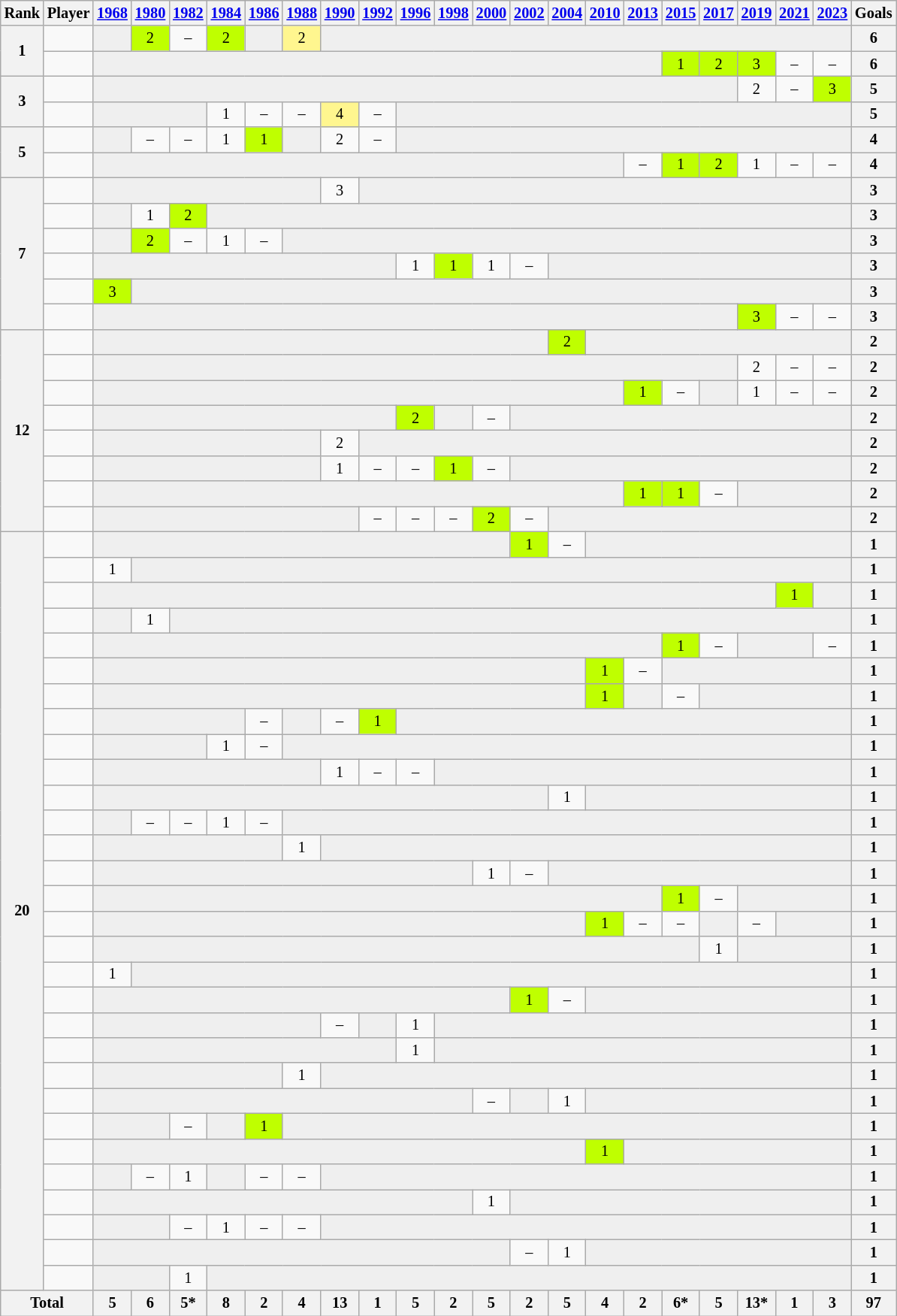<table class="wikitable" style="text-align:center; font-size:85%">
<tr>
<th>Rank</th>
<th>Player</th>
<th><a href='#'>1968</a></th>
<th><a href='#'>1980</a></th>
<th><a href='#'>1982</a></th>
<th><a href='#'>1984</a></th>
<th><a href='#'>1986</a></th>
<th><a href='#'>1988</a></th>
<th><a href='#'>1990</a></th>
<th><a href='#'>1992</a></th>
<th><a href='#'>1996</a></th>
<th><a href='#'>1998</a></th>
<th><a href='#'>2000</a></th>
<th><a href='#'>2002</a></th>
<th><a href='#'>2004</a></th>
<th><a href='#'>2010</a></th>
<th><a href='#'>2013</a></th>
<th><a href='#'>2015</a></th>
<th><a href='#'>2017</a></th>
<th><a href='#'>2019</a></th>
<th><a href='#'>2021</a></th>
<th><a href='#'>2023</a></th>
<th>Goals</th>
</tr>
<tr>
<th rowspan=2>1</th>
<td align="left"></td>
<td bgcolor=efefef></td>
<td bgcolor=bfff00>2</td>
<td>–</td>
<td bgcolor=bfff00>2</td>
<td bgcolor=efefef></td>
<td bgcolor=fff68f>2</td>
<td bgcolor=efefef colspan=14></td>
<th>6</th>
</tr>
<tr>
<td align="left"></td>
<td bgcolor=efefef colspan=15></td>
<td bgcolor=bfff00>1</td>
<td bgcolor=bfff00>2</td>
<td bgcolor=bfff00>3</td>
<td>–</td>
<td>–</td>
<th>6</th>
</tr>
<tr>
<th rowspan=2>3</th>
<td align="left"></td>
<td bgcolor=efefef colspan=17></td>
<td>2</td>
<td>–</td>
<td bgcolor=bfff00>3</td>
<th>5</th>
</tr>
<tr>
<td align="left"></td>
<td bgcolor=efefef colspan=3></td>
<td>1</td>
<td>–</td>
<td>–</td>
<td bgcolor=fff68f>4</td>
<td>–</td>
<td bgcolor=efefef colspan=12></td>
<th>5</th>
</tr>
<tr>
<th rowspan=2>5</th>
<td align="left"></td>
<td bgcolor=efefef></td>
<td>–</td>
<td>–</td>
<td>1</td>
<td bgcolor=bfff00>1</td>
<td bgcolor=efefef></td>
<td>2</td>
<td>–</td>
<td bgcolor=efefef colspan=12></td>
<th>4</th>
</tr>
<tr>
<td align="left"></td>
<td bgcolor=efefef colspan=14></td>
<td>–</td>
<td bgcolor=bfff00>1</td>
<td bgcolor=bfff00>2</td>
<td>1</td>
<td>–</td>
<td>–</td>
<th>4</th>
</tr>
<tr>
<th rowspan=6>7</th>
<td align="left"></td>
<td bgcolor=efefef colspan=6></td>
<td>3</td>
<td bgcolor=efefef colspan=13></td>
<th>3</th>
</tr>
<tr>
<td align="left"></td>
<td bgcolor=efefef></td>
<td>1</td>
<td bgcolor=bfff00>2</td>
<td bgcolor=efefef colspan=17></td>
<th>3</th>
</tr>
<tr>
<td align="left"></td>
<td bgcolor=efefef></td>
<td bgcolor=bfff00>2</td>
<td>–</td>
<td>1</td>
<td>–</td>
<td bgcolor=efefef colspan=15></td>
<th>3</th>
</tr>
<tr>
<td align="left"></td>
<td colspan=8 bgcolor="#efefef"></td>
<td>1</td>
<td bgcolor=bfff00>1</td>
<td>1</td>
<td>–</td>
<td bgcolor="#efefef" colspan=8></td>
<th>3</th>
</tr>
<tr>
<td align="left"></td>
<td bgcolor=bfff00>3</td>
<td bgcolor=efefef colspan=19></td>
<th>3</th>
</tr>
<tr>
<td align="left"></td>
<td bgcolor=efefef colspan=17></td>
<td bgcolor=bfff00>3</td>
<td>–</td>
<td>–</td>
<th>3</th>
</tr>
<tr>
<th rowspan=8>12</th>
<td align="left"></td>
<td bgcolor=efefef colspan=12></td>
<td bgcolor=bfff00>2</td>
<td bgcolor=efefef colspan=7></td>
<th>2</th>
</tr>
<tr>
<td align="left"></td>
<td bgcolor=efefef colspan=17></td>
<td>2</td>
<td>–</td>
<td>–</td>
<th>2</th>
</tr>
<tr>
<td align="left"></td>
<td bgcolor=efefef colspan=14></td>
<td bgcolor=bfff00>1</td>
<td>–</td>
<td colspan=1 bgcolor="#efefef"></td>
<td>1</td>
<td>–</td>
<td>–</td>
<th>2</th>
</tr>
<tr>
<td align="left"></td>
<td bgcolor=efefef colspan=8></td>
<td bgcolor=bfff00>2</td>
<td bgcolor=efefef></td>
<td>–</td>
<td bgcolor=efefef colspan=9></td>
<th>2</th>
</tr>
<tr>
<td align="left"></td>
<td bgcolor=efefef colspan=6></td>
<td>2</td>
<td bgcolor=efefef colspan=13></td>
<th>2</th>
</tr>
<tr>
<td align="left"></td>
<td bgcolor=efefef colspan=6></td>
<td>1</td>
<td>–</td>
<td>–</td>
<td bgcolor=bfff00>1</td>
<td>–</td>
<td bgcolor=efefef colspan=9></td>
<th>2</th>
</tr>
<tr>
<td align="left"></td>
<td bgcolor=efefef colspan=14></td>
<td bgcolor=bfff00>1</td>
<td bgcolor=bfff00>1</td>
<td>–</td>
<td bgcolor=efefef colspan=3></td>
<th>2</th>
</tr>
<tr>
<td align="left"></td>
<td bgcolor=efefef colspan=7></td>
<td>–</td>
<td>–</td>
<td>–</td>
<td bgcolor=bfff00>2</td>
<td>–</td>
<td bgcolor=efefef colspan=8></td>
<th>2</th>
</tr>
<tr>
<th rowspan=30>20</th>
<td align="left"></td>
<td bgcolor=efefef colspan=11></td>
<td bgcolor=bfff00>1</td>
<td>–</td>
<td bgcolor=efefef colspan=7></td>
<th>1</th>
</tr>
<tr>
<td align="left"></td>
<td>1</td>
<td bgcolor=efefef colspan=19></td>
<th>1</th>
</tr>
<tr>
<td align="left"></td>
<td bgcolor=efefef colspan=18></td>
<td bgcolor=bfff00>1</td>
<td bgcolor=efefef colspan=1></td>
<th>1</th>
</tr>
<tr>
<td align="left"></td>
<td bgcolor=efefef></td>
<td>1</td>
<td bgcolor=efefef colspan=18></td>
<th>1</th>
</tr>
<tr>
<td align="left"></td>
<td bgcolor=efefef colspan=15></td>
<td bgcolor=bfff00>1</td>
<td>–</td>
<td bgcolor=efefef colspan=2></td>
<td>–</td>
<th>1</th>
</tr>
<tr>
<td align="left"></td>
<td bgcolor=efefef colspan=13></td>
<td bgcolor=bfff00>1</td>
<td>–</td>
<td bgcolor=efefef colspan=5></td>
<th>1</th>
</tr>
<tr>
<td align="left"></td>
<td bgcolor=efefef colspan=13></td>
<td bgcolor=bfff00>1</td>
<td bgcolor=efefef></td>
<td>–</td>
<td bgcolor=efefef colspan=4></td>
<th>1</th>
</tr>
<tr>
<td align="left"></td>
<td bgcolor=efefef colspan=4></td>
<td>–</td>
<td bgcolor=efefef></td>
<td>–</td>
<td bgcolor=bfff00>1</td>
<td bgcolor=efefef colspan=12></td>
<th>1</th>
</tr>
<tr>
<td align="left"></td>
<td bgcolor=efefef colspan=3></td>
<td>1</td>
<td>–</td>
<td bgcolor=efefef colspan=15></td>
<th>1</th>
</tr>
<tr>
<td align="left"></td>
<td bgcolor=efefef colspan=6></td>
<td>1</td>
<td>–</td>
<td>–</td>
<td bgcolor=efefef colspan=11></td>
<th>1</th>
</tr>
<tr>
<td align="left"></td>
<td bgcolor=efefef colspan=12></td>
<td>1</td>
<td bgcolor=efefef colspan=7></td>
<th>1</th>
</tr>
<tr>
<td align="left"></td>
<td bgcolor=efefef></td>
<td>–</td>
<td>–</td>
<td>1</td>
<td>–</td>
<td bgcolor=efefef colspan=15></td>
<th>1</th>
</tr>
<tr>
<td align="left"></td>
<td bgcolor=efefef colspan=5></td>
<td>1</td>
<td bgcolor=efefef colspan=14></td>
<th>1</th>
</tr>
<tr>
<td align="left"></td>
<td bgcolor=efefef colspan=10></td>
<td>1</td>
<td>–</td>
<td bgcolor=efefef colspan=8></td>
<th>1</th>
</tr>
<tr>
<td align="left"></td>
<td bgcolor=efefef colspan=15></td>
<td bgcolor=bfff00>1</td>
<td>–</td>
<td bgcolor=efefef colspan=3></td>
<th>1</th>
</tr>
<tr>
<td align="left"></td>
<td bgcolor=efefef colspan=13></td>
<td bgcolor=bfff00>1</td>
<td>–</td>
<td>–</td>
<td bgcolor=efefef colspan=1></td>
<td>–</td>
<td bgcolor=efefef colspan=2></td>
<th>1</th>
</tr>
<tr>
<td align="left"></td>
<td bgcolor=efefef colspan=16></td>
<td>1</td>
<td bgcolor=efefef colspan=3></td>
<th>1</th>
</tr>
<tr>
<td align="left"></td>
<td>1</td>
<td bgcolor=efefef colspan=19></td>
<th>1</th>
</tr>
<tr>
<td align="left"></td>
<td bgcolor=efefef colspan=11></td>
<td bgcolor=bfff00>1</td>
<td>–</td>
<td bgcolor=efefef colspan=7></td>
<th>1</th>
</tr>
<tr>
<td align="left"></td>
<td bgcolor=efefef colspan=6></td>
<td>–</td>
<td bgcolor=efefef></td>
<td>1</td>
<td bgcolor=efefef colspan=11></td>
<th>1</th>
</tr>
<tr>
<td align="left"></td>
<td bgcolor=efefef colspan=8></td>
<td>1</td>
<td bgcolor=efefef colspan=11></td>
<th>1</th>
</tr>
<tr>
<td align="left"></td>
<td bgcolor=efefef colspan=5></td>
<td>1</td>
<td bgcolor=efefef colspan=14></td>
<th>1</th>
</tr>
<tr>
<td align="left"></td>
<td bgcolor=efefef colspan=10></td>
<td>–</td>
<td bgcolor=efefef></td>
<td>1</td>
<td bgcolor=efefef colspan=7></td>
<th>1</th>
</tr>
<tr>
<td align="left"></td>
<td bgcolor=efefef colspan=2></td>
<td>–</td>
<td bgcolor=efefef></td>
<td bgcolor=bfff00>1</td>
<td bgcolor=efefef colspan=15></td>
<th>1</th>
</tr>
<tr>
<td align="left"></td>
<td bgcolor=efefef colspan=13></td>
<td bgcolor=bfff00>1</td>
<td bgcolor=efefef colspan=6></td>
<th>1</th>
</tr>
<tr>
<td align="left"></td>
<td bgcolor=efefef></td>
<td>–</td>
<td>1</td>
<td bgcolor=efefef></td>
<td>–</td>
<td>–</td>
<td bgcolor=efefef colspan=14></td>
<th>1</th>
</tr>
<tr>
<td align="left"></td>
<td bgcolor=efefef colspan=10></td>
<td>1</td>
<td bgcolor=efefef colspan=9></td>
<th>1</th>
</tr>
<tr>
<td align="left"></td>
<td bgcolor=efefef colspan=2></td>
<td>–</td>
<td>1</td>
<td>–</td>
<td>–</td>
<td bgcolor=efefef colspan=14></td>
<th>1</th>
</tr>
<tr>
<td align="left"></td>
<td bgcolor=efefef colspan=11></td>
<td>–</td>
<td>1</td>
<td bgcolor=efefef colspan=7></td>
<th>1</th>
</tr>
<tr>
<td align="left"></td>
<td bgcolor=efefef colspan=2></td>
<td>1</td>
<td bgcolor=efefef colspan=17></td>
<th>1</th>
</tr>
<tr class="sortbottom">
<th colspan=2>Total</th>
<th>5</th>
<th>6</th>
<th>5*</th>
<th>8</th>
<th>2</th>
<th>4</th>
<th>13</th>
<th>1</th>
<th>5</th>
<th>2</th>
<th>5</th>
<th>2</th>
<th>5</th>
<th>4</th>
<th>2</th>
<th>6*</th>
<th>5</th>
<th>13*</th>
<th>1</th>
<th>3</th>
<th>97</th>
</tr>
</table>
